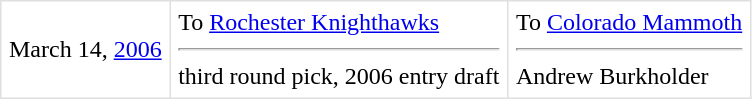<table border=1 style="border-collapse:collapse" bordercolor="#DFDFDF"  cellpadding="5">
<tr>
<td>March 14, <a href='#'>2006</a><br></td>
<td valign="top">To <a href='#'>Rochester Knighthawks</a> <hr>third round pick, 2006 entry draft</td>
<td valign="top">To <a href='#'>Colorado Mammoth</a> <hr>Andrew Burkholder</td>
</tr>
</table>
